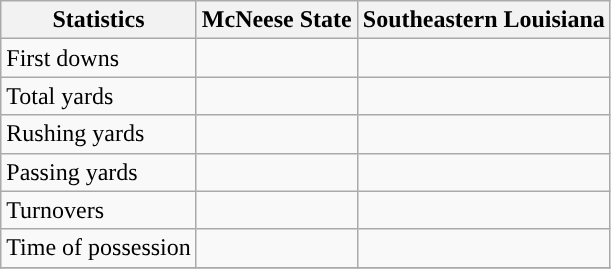<table class="wikitable">
<tr>
<th>Statistics</th>
<th>McNeese State</th>
<th>Southeastern Louisiana</th>
</tr>
<tr>
<td>First downs</td>
<td> </td>
<td> </td>
</tr>
<tr>
<td>Total yards</td>
<td> </td>
<td> </td>
</tr>
<tr>
<td>Rushing yards</td>
<td> </td>
<td> </td>
</tr>
<tr>
<td>Passing yards</td>
<td> </td>
<td> </td>
</tr>
<tr>
<td>Turnovers</td>
<td> </td>
<td> </td>
</tr>
<tr>
<td>Time of possession</td>
<td> </td>
<td> </td>
</tr>
<tr>
</tr>
</table>
